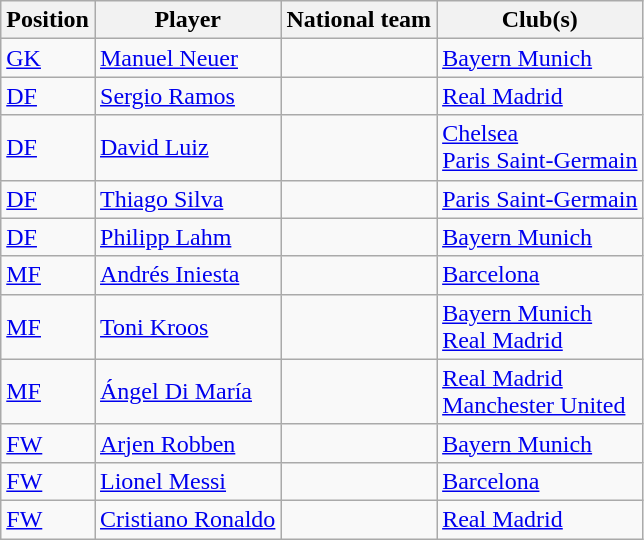<table class="wikitable">
<tr>
<th>Position</th>
<th>Player</th>
<th>National team</th>
<th>Club(s)</th>
</tr>
<tr>
<td><a href='#'>GK</a></td>
<td><a href='#'>Manuel Neuer</a></td>
<td></td>
<td> <a href='#'>Bayern Munich</a></td>
</tr>
<tr>
<td><a href='#'>DF</a></td>
<td><a href='#'>Sergio Ramos</a></td>
<td></td>
<td> <a href='#'>Real Madrid</a></td>
</tr>
<tr>
<td><a href='#'>DF</a></td>
<td><a href='#'>David Luiz</a></td>
<td></td>
<td> <a href='#'>Chelsea</a><br> <a href='#'>Paris Saint-Germain</a></td>
</tr>
<tr>
<td><a href='#'>DF</a></td>
<td><a href='#'>Thiago Silva</a></td>
<td></td>
<td> <a href='#'>Paris Saint-Germain</a></td>
</tr>
<tr>
<td><a href='#'>DF</a></td>
<td><a href='#'>Philipp Lahm</a></td>
<td></td>
<td> <a href='#'>Bayern Munich</a></td>
</tr>
<tr>
<td><a href='#'>MF</a></td>
<td><a href='#'>Andrés Iniesta</a></td>
<td></td>
<td> <a href='#'>Barcelona</a></td>
</tr>
<tr>
<td><a href='#'>MF</a></td>
<td><a href='#'>Toni Kroos</a></td>
<td></td>
<td> <a href='#'>Bayern Munich</a><br> <a href='#'>Real Madrid</a></td>
</tr>
<tr>
<td><a href='#'>MF</a></td>
<td><a href='#'>Ángel Di María</a></td>
<td></td>
<td> <a href='#'>Real Madrid</a><br> <a href='#'>Manchester United</a></td>
</tr>
<tr>
<td><a href='#'>FW</a></td>
<td><a href='#'>Arjen Robben</a></td>
<td></td>
<td> <a href='#'>Bayern Munich</a></td>
</tr>
<tr>
<td><a href='#'>FW</a></td>
<td><a href='#'>Lionel Messi</a></td>
<td></td>
<td> <a href='#'>Barcelona</a></td>
</tr>
<tr>
<td><a href='#'>FW</a></td>
<td><a href='#'>Cristiano Ronaldo</a></td>
<td></td>
<td> <a href='#'>Real Madrid</a></td>
</tr>
</table>
